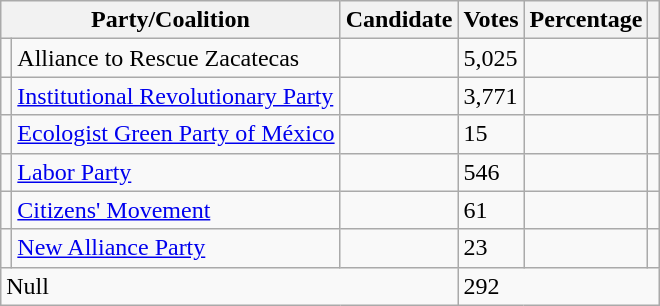<table class="wikitable">
<tr>
<th colspan="2"><strong>Party/Coalition</strong></th>
<th><strong>Candidate</strong></th>
<th><strong>Votes</strong></th>
<th><strong>Percentage</strong></th>
<th></th>
</tr>
<tr>
<td></td>
<td>Alliance to Rescue Zacatecas</td>
<td></td>
<td>5,025</td>
<td></td>
<td></td>
</tr>
<tr>
<td></td>
<td><a href='#'>Institutional Revolutionary Party</a></td>
<td></td>
<td>3,771</td>
<td></td>
<td></td>
</tr>
<tr>
<td></td>
<td><a href='#'>Ecologist Green Party of México</a></td>
<td></td>
<td>15</td>
<td></td>
<td></td>
</tr>
<tr>
<td></td>
<td><a href='#'>Labor Party</a></td>
<td></td>
<td>546</td>
<td></td>
<td></td>
</tr>
<tr>
<td></td>
<td><a href='#'>Citizens' Movement</a></td>
<td></td>
<td>61</td>
<td></td>
</tr>
<tr>
<td></td>
<td><a href='#'>New Alliance Party</a></td>
<td></td>
<td>23</td>
<td></td>
<td></td>
</tr>
<tr>
<td colspan="3">Null</td>
<td colspan="3">292</td>
</tr>
</table>
